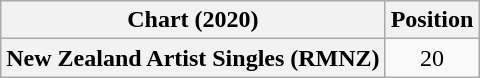<table class="wikitable sortable plainrowheaders">
<tr>
<th>Chart (2020)</th>
<th>Position</th>
</tr>
<tr>
<th scope="row">New Zealand Artist Singles (RMNZ)</th>
<td style="text-align:center;">20</td>
</tr>
</table>
